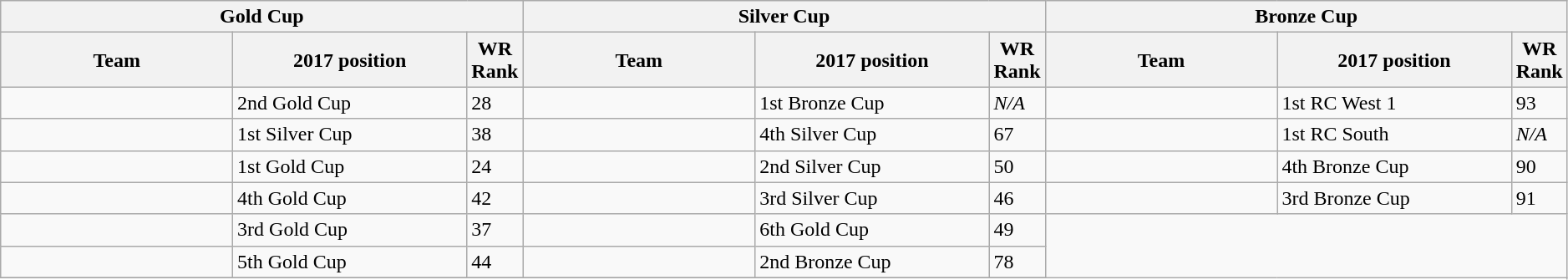<table class="wikitable" width="99%">
<tr>
<th colspan=3 width="33.3%">Gold Cup</th>
<th colspan=3 width="33.3%">Silver Cup</th>
<th colspan=3 width="33.3%">Bronze Cup</th>
</tr>
<tr>
<th width="16%">Team</th>
<th width="16%">2017 position</th>
<th width="1%">WR Rank</th>
<th width="16%">Team</th>
<th width="16%">2017 position</th>
<th width="1%">WR Rank</th>
<th width="16%">Team</th>
<th width="16%">2017 position</th>
<th width="1%">WR Rank</th>
</tr>
<tr>
<td></td>
<td>2nd Gold Cup</td>
<td>28</td>
<td></td>
<td>1st Bronze Cup</td>
<td><em>N/A</em></td>
<td></td>
<td>1st RC West 1</td>
<td>93</td>
</tr>
<tr>
<td></td>
<td>1st Silver Cup</td>
<td>38</td>
<td></td>
<td>4th Silver Cup</td>
<td>67</td>
<td></td>
<td>1st RC South</td>
<td><em>N/A</em></td>
</tr>
<tr>
<td></td>
<td>1st Gold Cup</td>
<td>24</td>
<td></td>
<td>2nd Silver Cup</td>
<td>50</td>
<td></td>
<td>4th Bronze Cup</td>
<td>90</td>
</tr>
<tr>
<td></td>
<td>4th Gold Cup</td>
<td>42</td>
<td></td>
<td>3rd Silver Cup</td>
<td>46</td>
<td></td>
<td>3rd Bronze Cup</td>
<td>91</td>
</tr>
<tr>
<td></td>
<td>3rd Gold Cup</td>
<td>37</td>
<td></td>
<td>6th Gold Cup</td>
<td>49</td>
</tr>
<tr>
<td></td>
<td>5th Gold Cup</td>
<td>44</td>
<td></td>
<td>2nd Bronze Cup</td>
<td>78</td>
</tr>
<tr>
</tr>
</table>
